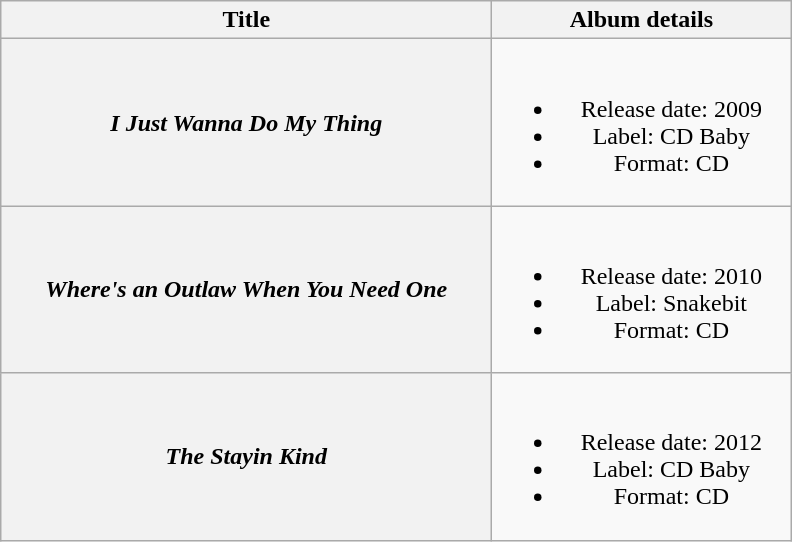<table class="wikitable plainrowheaders" style="text-align:center;">
<tr>
<th style="width:20em;">Title</th>
<th style="width:12em;">Album details</th>
</tr>
<tr>
<th scope="row"><em>I Just Wanna Do My Thing</em></th>
<td><br><ul><li>Release date: 2009</li><li>Label: CD Baby</li><li>Format: CD</li></ul></td>
</tr>
<tr>
<th scope="row"><em>Where's an Outlaw When You Need One</em></th>
<td><br><ul><li>Release date: 2010</li><li>Label: Snakebit</li><li>Format: CD</li></ul></td>
</tr>
<tr>
<th scope="row"><em>The Stayin Kind</em></th>
<td><br><ul><li>Release date: 2012</li><li>Label: CD Baby</li><li>Format: CD</li></ul></td>
</tr>
</table>
